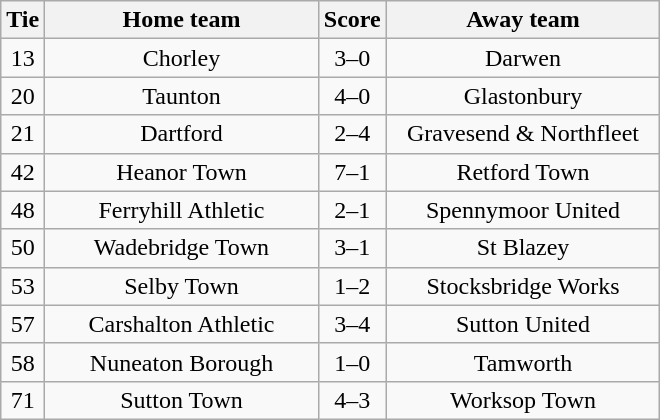<table class="wikitable" style="text-align:center;">
<tr>
<th width=20>Tie</th>
<th width=175>Home team</th>
<th width=20>Score</th>
<th width=175>Away team</th>
</tr>
<tr>
<td>13</td>
<td>Chorley</td>
<td>3–0</td>
<td>Darwen</td>
</tr>
<tr>
<td>20</td>
<td>Taunton</td>
<td>4–0</td>
<td>Glastonbury</td>
</tr>
<tr>
<td>21</td>
<td>Dartford</td>
<td>2–4</td>
<td>Gravesend & Northfleet</td>
</tr>
<tr>
<td>42</td>
<td>Heanor Town</td>
<td>7–1</td>
<td>Retford Town</td>
</tr>
<tr>
<td>48</td>
<td>Ferryhill Athletic</td>
<td>2–1</td>
<td>Spennymoor United</td>
</tr>
<tr>
<td>50</td>
<td>Wadebridge Town</td>
<td>3–1</td>
<td>St Blazey</td>
</tr>
<tr>
<td>53</td>
<td>Selby Town</td>
<td>1–2</td>
<td>Stocksbridge Works</td>
</tr>
<tr>
<td>57</td>
<td>Carshalton Athletic</td>
<td>3–4</td>
<td>Sutton United</td>
</tr>
<tr>
<td>58</td>
<td>Nuneaton Borough</td>
<td>1–0</td>
<td>Tamworth</td>
</tr>
<tr>
<td>71</td>
<td>Sutton Town</td>
<td>4–3</td>
<td>Worksop Town</td>
</tr>
</table>
